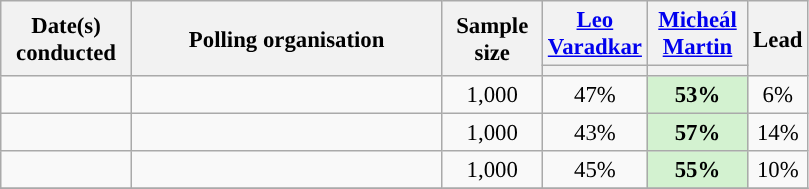<table class="wikitable sortable collapsible" style="text-align:center;font-size:95%;">
<tr>
<th style="width:80px;" rowspan="2">Date(s)<br>conducted</th>
<th style="width:200px;" rowspan="2">Polling organisation</th>
<th style="width:60px;" rowspan="2">Sample size</th>
<th style="width:60px;" class="unsortable"><a href='#'>Leo Varadkar</a></th>
<th style="width:60px;" class="unsortable"><a href='#'>Micheál Martin</a></th>
<th class="unsortable" style="width:20px;" rowspan="2">Lead</th>
</tr>
<tr>
<th class="unsortable" style="color:inherit;background:"></th>
<th class="unsortable" style="color:inherit;background:"></th>
</tr>
<tr>
<td></td>
<td></td>
<td>1,000</td>
<td>47%</td>
<td style="background:#D3F2D0"><strong>53%</strong></td>
<td style="background:">6%</td>
</tr>
<tr>
<td></td>
<td></td>
<td>1,000</td>
<td>43%</td>
<td style="background:#D3F2D0"><strong>57%</strong></td>
<td style="background:">14%</td>
</tr>
<tr>
<td></td>
<td></td>
<td>1,000</td>
<td>45%</td>
<td style="background:#D3F2D0"><strong>55%</strong></td>
<td style="background:">10%</td>
</tr>
<tr>
</tr>
</table>
